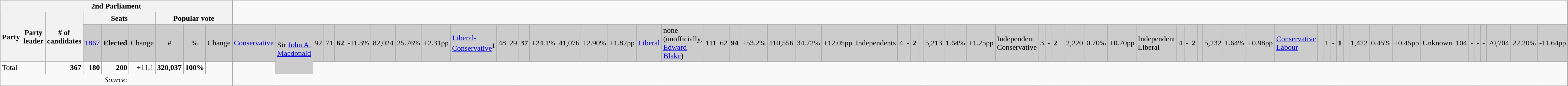<table class="wikitable">
<tr>
<th colspan=10>2nd Parliament</th>
</tr>
<tr bgcolor="CCCCCC">
<th rowspan=2 colspan=2>Party</th>
<th rowspan=2>Party leader</th>
<th rowspan=2># of candidates</th>
<th colspan=3>Seats</th>
<th colspan=3>Popular vote</th>
</tr>
<tr bgcolor="CCCCCC">
<td align="center"><a href='#'>1867</a></td>
<td align="center"><strong>Elected</strong></td>
<td align="center">Change</td>
<td align="center">#</td>
<td align="center">%</td>
<td align="center">Change<br></td>
<td><a href='#'>Conservative</a></td>
<td width="200" rowspan=2>Sir <a href='#'>John A. Macdonald</a></td>
<td align="right">92</td>
<td align="right">71</td>
<td align="right" width="51"><strong>62</strong></td>
<td align="right">-11.3%</td>
<td align="right" width="56">82,024</td>
<td align="right" width="41">25.76%</td>
<td align="right">+2.31pp<br></td>
<td width="200"><a href='#'>Liberal-Conservative</a><sup>1</sup></td>
<td align="right">48</td>
<td align="right">29</td>
<td align="right" width="51"><strong>37</strong></td>
<td align="right">+24.1%</td>
<td align="right" width="56">41,076</td>
<td align="right" width="41">12.90%</td>
<td align="right">+1.82pp<br></td>
<td width="200"><a href='#'>Liberal</a></td>
<td width="200">none (unofficially, <a href='#'>Edward Blake</a>)</td>
<td align="right">111</td>
<td align="right">62</td>
<td align="right" width="51"><strong>94</strong></td>
<td align="right">+53.2%</td>
<td align="right" width="56">110,556</td>
<td align="right" width="41">34.72%</td>
<td align="right">+12.05pp<br></td>
<td colspan=2>Independents</td>
<td align="right">4</td>
<td align="right">-</td>
<td align="right" width="51"><strong>2</strong></td>
<td align="right"> </td>
<td align="right" width="56">5,213</td>
<td align="right" width="41">1.64%</td>
<td align="right">+1.25pp<br></td>
<td colspan=2>Independent Conservative</td>
<td align="right">3</td>
<td align="right">-</td>
<td align="right" width="51"><strong>2</strong></td>
<td align="right"> </td>
<td align="right" width="56">2,220</td>
<td align="right" width="41">0.70%</td>
<td align="right">+0.70pp<br></td>
<td colspan=2>Independent Liberal</td>
<td align="right">4</td>
<td align="right">-</td>
<td align="right" width="51"><strong>2</strong></td>
<td align="right"> </td>
<td align="right" width="56">5,232</td>
<td align="right" width="41">1.64%</td>
<td align="right">+0.98pp<br></td>
<td width="200"><a href='#'>Conservative Labour</a></td>
<td width="200"> </td>
<td align="right">1</td>
<td align="right">-</td>
<td align="right" width="51"><strong>1</strong></td>
<td align="right"> </td>
<td align="right" width="56">1,422</td>
<td align="right" width="41">0.45%</td>
<td align="right">+0.45pp<br></td>
<td colspan=2>Unknown</td>
<td align="right">104</td>
<td align="right">-</td>
<td align="right" width="51">-</td>
<td align="right">-</td>
<td align="right" width="56">70,704</td>
<td align="right" width="41">22.20%</td>
<td align="right">-11.64pp</td>
</tr>
<tr>
<td colspan=3>Total</td>
<td align="right"><strong>367</strong></td>
<td align="right"><strong>180</strong></td>
<td align="right" width="51"><strong>200</strong></td>
<td align="right">+11.1</td>
<td align=right"><strong>320,037</strong></td>
<td align="right"><strong>100%</strong></td>
<td align="right"> </td>
</tr>
<tr>
<td align="center" colspan=10><em>Source: </em></td>
</tr>
</table>
